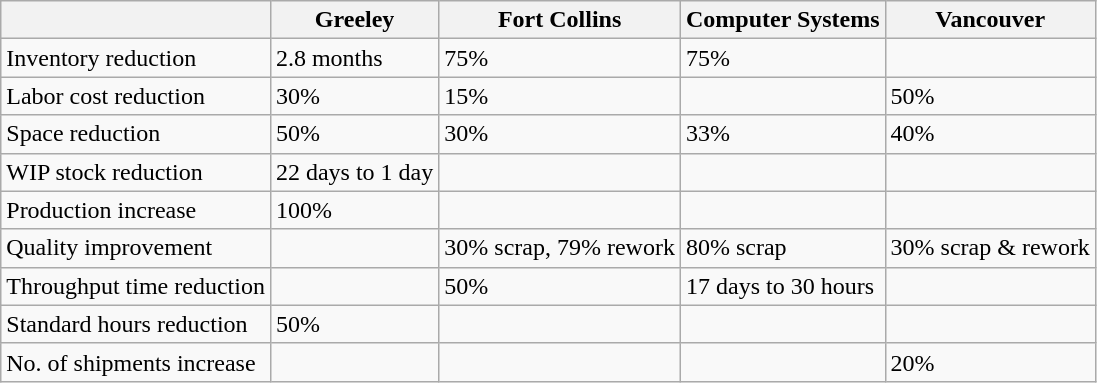<table class="wikitable">
<tr>
<th></th>
<th>Greeley</th>
<th>Fort Collins</th>
<th>Computer Systems</th>
<th>Vancouver</th>
</tr>
<tr>
<td>Inventory reduction</td>
<td>2.8 months</td>
<td>75%</td>
<td>75%</td>
<td></td>
</tr>
<tr>
<td>Labor cost reduction</td>
<td>30%</td>
<td>15%</td>
<td></td>
<td>50%</td>
</tr>
<tr>
<td>Space reduction</td>
<td>50%</td>
<td>30%</td>
<td>33%</td>
<td>40%</td>
</tr>
<tr>
<td>WIP stock reduction</td>
<td>22 days to 1 day</td>
<td></td>
<td></td>
<td></td>
</tr>
<tr>
<td>Production increase</td>
<td>100%</td>
<td></td>
<td></td>
<td></td>
</tr>
<tr>
<td>Quality improvement</td>
<td></td>
<td>30% scrap, 79% rework</td>
<td>80% scrap</td>
<td>30% scrap & rework</td>
</tr>
<tr>
<td>Throughput time reduction</td>
<td></td>
<td>50%</td>
<td>17 days to 30 hours</td>
<td></td>
</tr>
<tr>
<td>Standard hours reduction</td>
<td>50%</td>
<td></td>
<td></td>
<td></td>
</tr>
<tr>
<td>No. of shipments increase</td>
<td></td>
<td></td>
<td></td>
<td>20%</td>
</tr>
</table>
